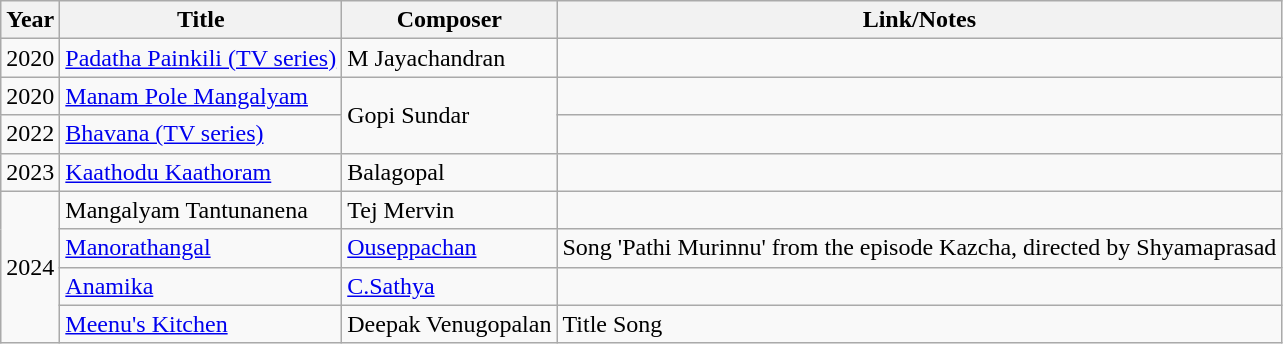<table class = "sortable wikitable">
<tr>
<th>Year</th>
<th>Title</th>
<th>Composer</th>
<th>Link/Notes</th>
</tr>
<tr>
<td>2020</td>
<td><a href='#'>Padatha Painkili (TV series)</a></td>
<td>M Jayachandran</td>
<td></td>
</tr>
<tr>
<td>2020</td>
<td><a href='#'>Manam Pole Mangalyam</a></td>
<td rowspan=2>Gopi Sundar</td>
</tr>
<tr>
<td>2022</td>
<td><a href='#'>Bhavana (TV series)</a></td>
<td></td>
</tr>
<tr>
<td>2023</td>
<td><a href='#'>Kaathodu Kaathoram</a></td>
<td>Balagopal</td>
<td></td>
</tr>
<tr>
<td rowspan="4">2024</td>
<td>Mangalyam Tantunanena</td>
<td>Tej Mervin</td>
<td></td>
</tr>
<tr>
<td><a href='#'>Manorathangal</a></td>
<td><a href='#'>Ouseppachan</a></td>
<td>Song 'Pathi Murinnu' from the episode Kazcha, directed by Shyamaprasad</td>
</tr>
<tr>
<td><a href='#'>Anamika</a></td>
<td><a href='#'>C.Sathya</a></td>
<td></td>
</tr>
<tr>
<td><a href='#'>Meenu's Kitchen</a></td>
<td>Deepak Venugopalan</td>
<td>Title Song</td>
</tr>
</table>
